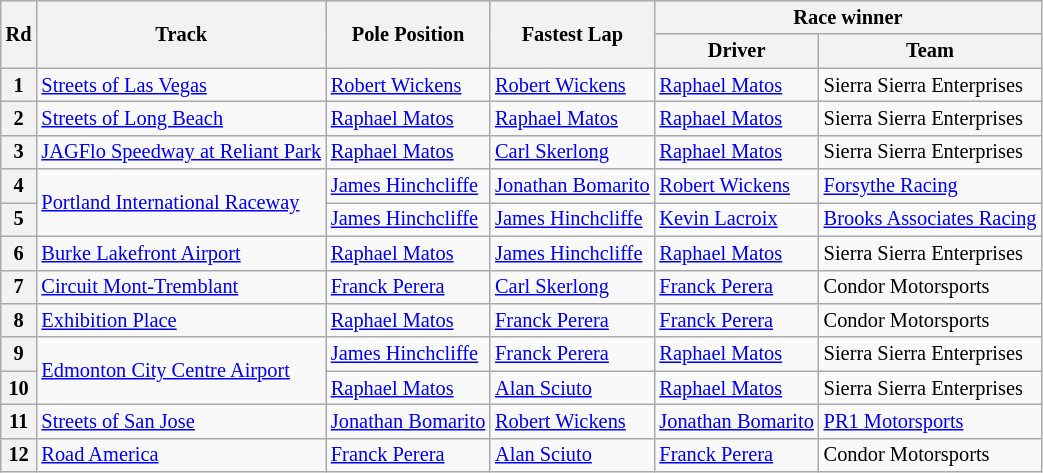<table class="wikitable" style="font-size: 85%;">
<tr>
<th rowspan="2">Rd</th>
<th rowspan="2">Track</th>
<th rowspan="2">Pole Position</th>
<th rowspan="2">Fastest Lap</th>
<th colspan="2">Race winner</th>
</tr>
<tr>
<th>Driver</th>
<th>Team</th>
</tr>
<tr>
<th>1</th>
<td><a href='#'>Streets of Las Vegas</a></td>
<td> <a href='#'>Robert Wickens</a></td>
<td> <a href='#'>Robert Wickens</a></td>
<td> <a href='#'>Raphael Matos</a></td>
<td> Sierra Sierra Enterprises</td>
</tr>
<tr>
<th>2</th>
<td><a href='#'>Streets of Long Beach</a></td>
<td> <a href='#'>Raphael Matos</a></td>
<td> <a href='#'>Raphael Matos</a></td>
<td> <a href='#'>Raphael Matos</a></td>
<td> Sierra Sierra Enterprises</td>
</tr>
<tr>
<th>3</th>
<td><a href='#'>JAGFlo Speedway at Reliant Park</a></td>
<td> <a href='#'>Raphael Matos</a></td>
<td> <a href='#'>Carl Skerlong</a></td>
<td> <a href='#'>Raphael Matos</a></td>
<td> Sierra Sierra Enterprises</td>
</tr>
<tr>
<th>4</th>
<td rowspan="2"><a href='#'>Portland International Raceway</a></td>
<td> <a href='#'>James Hinchcliffe</a></td>
<td> <a href='#'>Jonathan Bomarito</a></td>
<td> <a href='#'>Robert Wickens</a></td>
<td> <a href='#'>Forsythe Racing</a></td>
</tr>
<tr>
<th>5</th>
<td> <a href='#'>James Hinchcliffe</a></td>
<td> <a href='#'>James Hinchcliffe</a></td>
<td> <a href='#'>Kevin Lacroix</a></td>
<td> <a href='#'>Brooks Associates Racing</a></td>
</tr>
<tr>
<th>6</th>
<td><a href='#'>Burke Lakefront Airport</a></td>
<td> <a href='#'>Raphael Matos</a></td>
<td> <a href='#'>James Hinchcliffe</a></td>
<td> <a href='#'>Raphael Matos</a></td>
<td> Sierra Sierra Enterprises</td>
</tr>
<tr>
<th>7</th>
<td><a href='#'>Circuit Mont-Tremblant</a></td>
<td> <a href='#'>Franck Perera</a></td>
<td> <a href='#'>Carl Skerlong</a></td>
<td> <a href='#'>Franck Perera</a></td>
<td> Condor Motorsports</td>
</tr>
<tr>
<th>8</th>
<td><a href='#'>Exhibition Place</a></td>
<td> <a href='#'>Raphael Matos</a></td>
<td> <a href='#'>Franck Perera</a></td>
<td> <a href='#'>Franck Perera</a></td>
<td> Condor Motorsports</td>
</tr>
<tr>
<th>9</th>
<td rowspan="2"><a href='#'>Edmonton City Centre Airport</a></td>
<td> <a href='#'>James Hinchcliffe</a></td>
<td> <a href='#'>Franck Perera</a></td>
<td> <a href='#'>Raphael Matos</a></td>
<td> Sierra Sierra Enterprises</td>
</tr>
<tr>
<th>10</th>
<td> <a href='#'>Raphael Matos</a></td>
<td> <a href='#'>Alan Sciuto</a></td>
<td> <a href='#'>Raphael Matos</a></td>
<td> Sierra Sierra Enterprises</td>
</tr>
<tr>
<th>11</th>
<td><a href='#'>Streets of San Jose</a></td>
<td> <a href='#'>Jonathan Bomarito</a></td>
<td> <a href='#'>Robert Wickens</a></td>
<td> <a href='#'>Jonathan Bomarito</a></td>
<td> <a href='#'>PR1 Motorsports</a></td>
</tr>
<tr>
<th>12</th>
<td><a href='#'>Road America</a></td>
<td> <a href='#'>Franck Perera</a></td>
<td> <a href='#'>Alan Sciuto</a></td>
<td> <a href='#'>Franck Perera</a></td>
<td> Condor Motorsports</td>
</tr>
</table>
